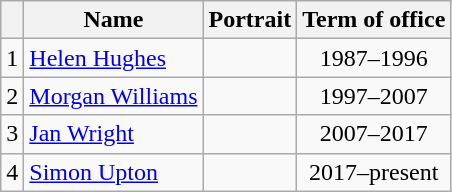<table class="wikitable">
<tr>
<th></th>
<th>Name</th>
<th>Portrait</th>
<th>Term of office</th>
</tr>
<tr>
<td align=center>1</td>
<td><a href='#'>Helen Hughes</a></td>
<td></td>
<td align=center>1987–1996</td>
</tr>
<tr>
<td align=center>2</td>
<td><a href='#'>Morgan Williams</a></td>
<td></td>
<td align=center>1997–2007</td>
</tr>
<tr>
<td align=center>3</td>
<td><a href='#'>Jan Wright</a></td>
<td></td>
<td align=center>2007–2017</td>
</tr>
<tr>
<td align=center>4</td>
<td><a href='#'>Simon Upton</a></td>
<td></td>
<td align=center>2017–present</td>
</tr>
</table>
